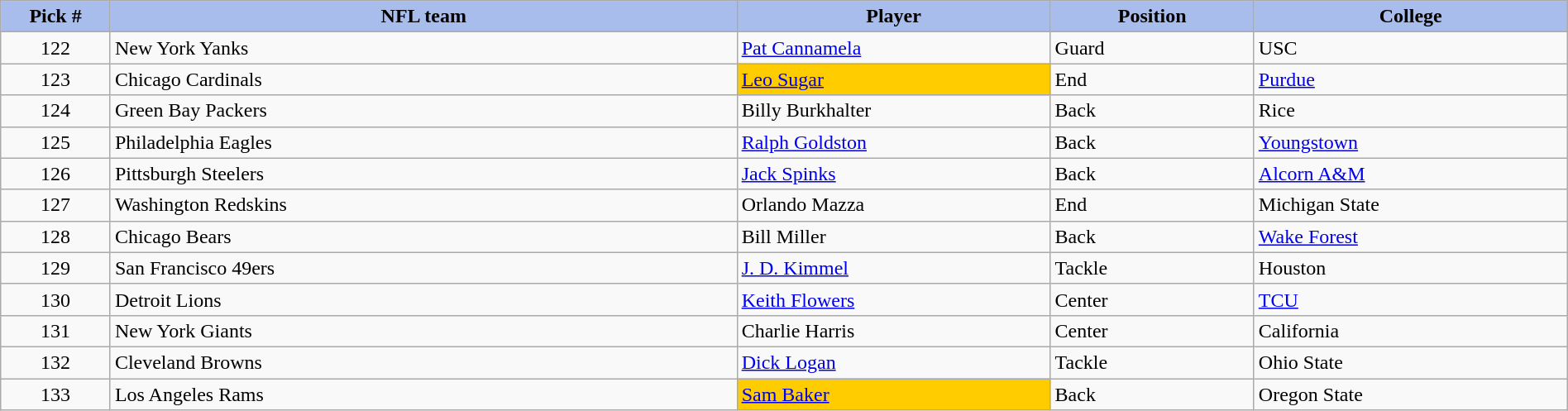<table class="wikitable sortable sortable" style="width: 100%">
<tr>
<th style="background:#A8BDEC;" width=7%>Pick #</th>
<th width=40% style="background:#A8BDEC;">NFL team</th>
<th width=20% style="background:#A8BDEC;">Player</th>
<th width=13% style="background:#A8BDEC;">Position</th>
<th style="background:#A8BDEC;">College</th>
</tr>
<tr>
<td align=center>122</td>
<td>New York Yanks</td>
<td><a href='#'>Pat Cannamela</a></td>
<td>Guard</td>
<td>USC</td>
</tr>
<tr>
<td align=center>123</td>
<td>Chicago Cardinals</td>
<td bgcolor="#FFCC00"><a href='#'>Leo Sugar</a></td>
<td>End</td>
<td><a href='#'>Purdue</a></td>
</tr>
<tr>
<td align=center>124</td>
<td>Green Bay Packers</td>
<td>Billy Burkhalter</td>
<td>Back</td>
<td>Rice</td>
</tr>
<tr>
<td align=center>125</td>
<td>Philadelphia Eagles</td>
<td><a href='#'>Ralph Goldston</a></td>
<td>Back</td>
<td><a href='#'>Youngstown</a></td>
</tr>
<tr>
<td align=center>126</td>
<td>Pittsburgh Steelers</td>
<td><a href='#'>Jack Spinks</a></td>
<td>Back</td>
<td><a href='#'>Alcorn A&M</a></td>
</tr>
<tr>
<td align=center>127</td>
<td>Washington Redskins</td>
<td>Orlando Mazza</td>
<td>End</td>
<td>Michigan State</td>
</tr>
<tr>
<td align=center>128</td>
<td>Chicago Bears</td>
<td>Bill Miller</td>
<td>Back</td>
<td><a href='#'>Wake Forest</a></td>
</tr>
<tr>
<td align=center>129</td>
<td>San Francisco 49ers</td>
<td><a href='#'>J. D. Kimmel</a></td>
<td>Tackle</td>
<td>Houston</td>
</tr>
<tr>
<td align=center>130</td>
<td>Detroit Lions</td>
<td><a href='#'>Keith Flowers</a></td>
<td>Center</td>
<td><a href='#'>TCU</a></td>
</tr>
<tr>
<td align=center>131</td>
<td>New York Giants</td>
<td>Charlie Harris</td>
<td>Center</td>
<td>California</td>
</tr>
<tr>
<td align=center>132</td>
<td>Cleveland Browns</td>
<td><a href='#'>Dick Logan</a></td>
<td>Tackle</td>
<td>Ohio State</td>
</tr>
<tr>
<td align=center>133</td>
<td>Los Angeles Rams</td>
<td bgcolor="#FFCC00"><a href='#'>Sam Baker</a></td>
<td>Back</td>
<td>Oregon State</td>
</tr>
</table>
